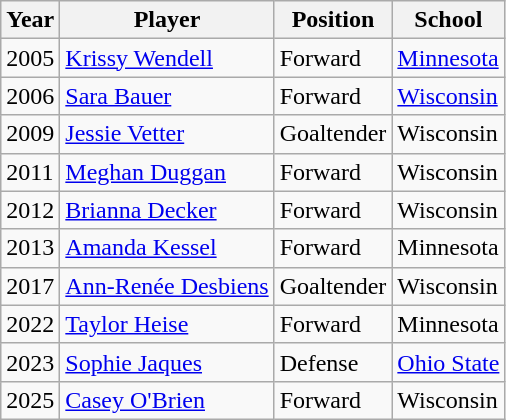<table class="wikitable sortable">
<tr>
<th>Year</th>
<th>Player</th>
<th>Position</th>
<th>School</th>
</tr>
<tr>
<td>2005</td>
<td><a href='#'>Krissy Wendell</a></td>
<td>Forward</td>
<td><a href='#'>Minnesota</a></td>
</tr>
<tr>
<td>2006</td>
<td><a href='#'>Sara Bauer</a></td>
<td>Forward</td>
<td><a href='#'>Wisconsin</a></td>
</tr>
<tr>
<td>2009</td>
<td><a href='#'>Jessie Vetter</a></td>
<td>Goaltender</td>
<td>Wisconsin</td>
</tr>
<tr>
<td>2011</td>
<td><a href='#'>Meghan Duggan</a></td>
<td>Forward</td>
<td>Wisconsin</td>
</tr>
<tr>
<td>2012</td>
<td><a href='#'>Brianna Decker</a></td>
<td>Forward</td>
<td>Wisconsin</td>
</tr>
<tr>
<td>2013</td>
<td><a href='#'>Amanda Kessel</a></td>
<td>Forward</td>
<td>Minnesota</td>
</tr>
<tr>
<td>2017</td>
<td><a href='#'>Ann-Renée Desbiens</a></td>
<td>Goaltender</td>
<td>Wisconsin</td>
</tr>
<tr>
<td>2022</td>
<td><a href='#'>Taylor Heise</a></td>
<td>Forward</td>
<td>Minnesota</td>
</tr>
<tr>
<td>2023</td>
<td><a href='#'>Sophie Jaques</a></td>
<td>Defense</td>
<td><a href='#'>Ohio State</a></td>
</tr>
<tr>
<td>2025</td>
<td><a href='#'>Casey O'Brien</a></td>
<td>Forward</td>
<td>Wisconsin</td>
</tr>
</table>
